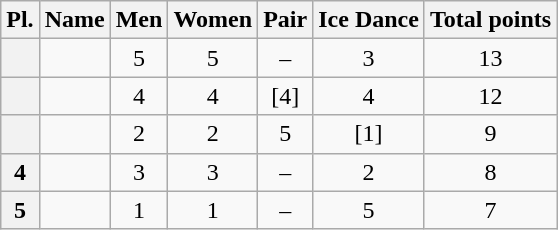<table class="wikitable sortable" style="text-align:center">
<tr>
<th>Pl.</th>
<th>Name</th>
<th>Men</th>
<th>Women</th>
<th>Pair</th>
<th>Ice Dance</th>
<th>Total points</th>
</tr>
<tr>
<th></th>
<td align="left"></td>
<td>5</td>
<td>5</td>
<td>–</td>
<td>3</td>
<td>13</td>
</tr>
<tr>
<th></th>
<td align="left"></td>
<td>4</td>
<td>4</td>
<td>[4]</td>
<td>4</td>
<td>12</td>
</tr>
<tr>
<th></th>
<td align="left"></td>
<td>2</td>
<td>2</td>
<td>5</td>
<td>[1]</td>
<td>9</td>
</tr>
<tr>
<th>4</th>
<td align="left"></td>
<td>3</td>
<td>3</td>
<td>–</td>
<td>2</td>
<td>8</td>
</tr>
<tr>
<th>5</th>
<td align="left"></td>
<td>1</td>
<td>1</td>
<td>–</td>
<td>5</td>
<td>7</td>
</tr>
</table>
